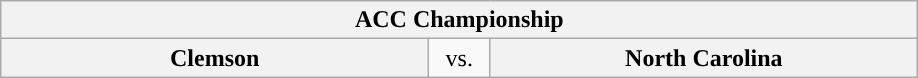<table class="wikitable">
<tr>
<th style="width: 604px;" colspan=3>ACC Championship</th>
</tr>
<tr>
<th style="width: 219px; "><strong> Clemson</strong></th>
<td style="width: 25px; text-align:center">vs.</td>
<th style="width: 219px; "><strong> North Carolina</strong></th>
</tr>
</table>
